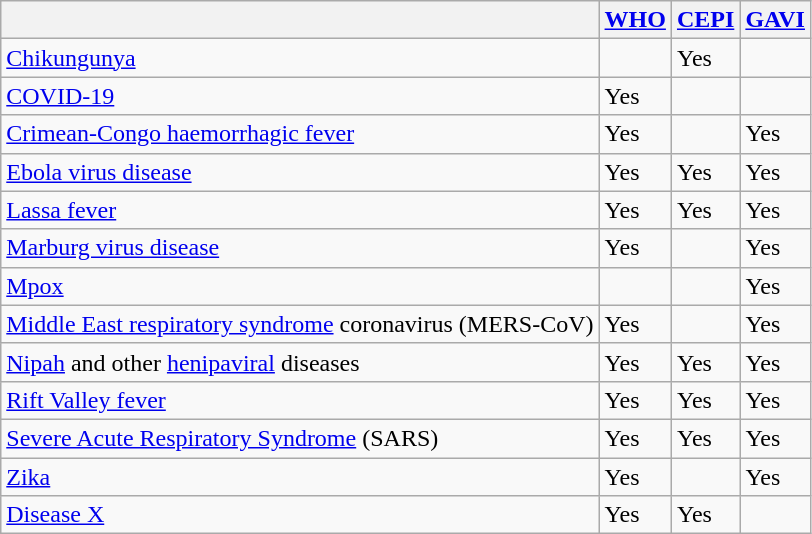<table class="wikitable">
<tr>
<th></th>
<th><a href='#'>WHO</a></th>
<th><a href='#'>CEPI</a></th>
<th><a href='#'>GAVI</a></th>
</tr>
<tr>
<td><a href='#'>Chikungunya</a></td>
<td></td>
<td>Yes</td>
<td></td>
</tr>
<tr>
<td><a href='#'>COVID-19</a></td>
<td>Yes</td>
<td></td>
<td></td>
</tr>
<tr>
<td><a href='#'>Crimean-Congo haemorrhagic fever</a></td>
<td>Yes</td>
<td></td>
<td>Yes</td>
</tr>
<tr>
<td><a href='#'>Ebola virus disease</a></td>
<td>Yes</td>
<td>Yes</td>
<td>Yes</td>
</tr>
<tr>
<td><a href='#'>Lassa fever</a></td>
<td>Yes</td>
<td>Yes</td>
<td>Yes</td>
</tr>
<tr>
<td><a href='#'>Marburg virus disease</a></td>
<td>Yes</td>
<td></td>
<td>Yes</td>
</tr>
<tr>
<td><a href='#'>Mpox</a></td>
<td></td>
<td></td>
<td>Yes</td>
</tr>
<tr>
<td><a href='#'>Middle East respiratory syndrome</a> coronavirus (MERS-CoV)</td>
<td>Yes</td>
<td></td>
<td>Yes</td>
</tr>
<tr>
<td><a href='#'>Nipah</a> and other <a href='#'>henipaviral</a> diseases</td>
<td>Yes</td>
<td>Yes</td>
<td>Yes</td>
</tr>
<tr>
<td><a href='#'>Rift Valley fever</a></td>
<td>Yes</td>
<td>Yes</td>
<td>Yes</td>
</tr>
<tr>
<td><a href='#'>Severe Acute Respiratory Syndrome</a> (SARS)</td>
<td>Yes</td>
<td>Yes</td>
<td>Yes</td>
</tr>
<tr>
<td><a href='#'>Zika</a></td>
<td>Yes</td>
<td></td>
<td>Yes</td>
</tr>
<tr>
<td><a href='#'>Disease X</a></td>
<td>Yes</td>
<td>Yes</td>
<td></td>
</tr>
</table>
